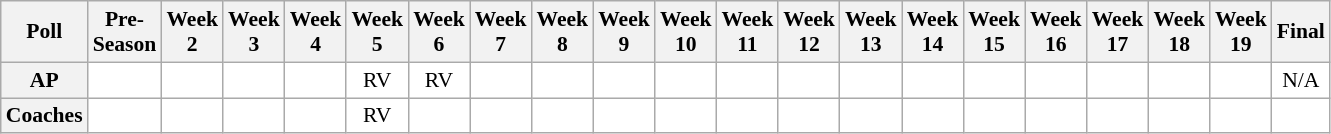<table class="wikitable" style="white-space:nowrap;font-size:90%">
<tr>
<th>Poll</th>
<th>Pre-<br>Season</th>
<th>Week<br>2</th>
<th>Week<br>3</th>
<th>Week<br>4</th>
<th>Week<br>5</th>
<th>Week<br>6</th>
<th>Week<br>7</th>
<th>Week<br>8</th>
<th>Week<br>9</th>
<th>Week<br>10</th>
<th>Week<br>11</th>
<th>Week<br>12</th>
<th>Week<br>13</th>
<th>Week<br>14</th>
<th>Week<br>15</th>
<th>Week<br>16</th>
<th>Week<br>17</th>
<th>Week<br>18</th>
<th>Week<br>19</th>
<th>Final</th>
</tr>
<tr style="text-align:center;">
<th>AP</th>
<td style="background:#FFF;"></td>
<td style="background:#FFF;"></td>
<td style="background:#FFF;"></td>
<td style="background:#FFF;"></td>
<td style="background:#FFF;">RV</td>
<td style="background:#FFF;">RV</td>
<td style="background:#FFF;"></td>
<td style="background:#FFF;"></td>
<td style="background:#FFF;"></td>
<td style="background:#FFF;"></td>
<td style="background:#FFF;"></td>
<td style="background:#FFF;"></td>
<td style="background:#FFF;"></td>
<td style="background:#FFF;"></td>
<td style="background:#FFF;"></td>
<td style="background:#FFF;"></td>
<td style="background:#FFF;"></td>
<td style="background:#FFF;"></td>
<td style="background:#FFF;"></td>
<td style="background:#FFF;">N/A</td>
</tr>
<tr style="text-align:center;">
<th>Coaches</th>
<td style="background:#FFF;"></td>
<td style="background:#FFF;"></td>
<td style="background:#FFF;"></td>
<td style="background:#FFF;"></td>
<td style="background:#FFF;">RV</td>
<td style="background:#FFF;"></td>
<td style="background:#FFF;"></td>
<td style="background:#FFF;"></td>
<td style="background:#FFF;"></td>
<td style="background:#FFF;"></td>
<td style="background:#FFF;"></td>
<td style="background:#FFF;"></td>
<td style="background:#FFF;"></td>
<td style="background:#FFF;"></td>
<td style="background:#FFF;"></td>
<td style="background:#FFF;"></td>
<td style="background:#FFF;"></td>
<td style="background:#FFF;"></td>
<td style="background:#FFF;"></td>
<td style="background:#FFF;"></td>
</tr>
</table>
